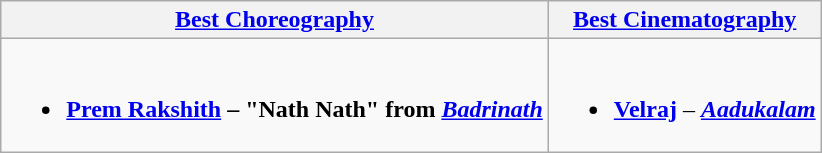<table class="wikitable">
<tr>
<th><a href='#'>Best Choreography</a></th>
<th><a href='#'>Best Cinematography</a></th>
</tr>
<tr>
<td><br><ul><li><strong><a href='#'>Prem Rakshith</a> – "Nath Nath" from</strong> <strong><em><a href='#'>Badrinath</a></em></strong></li></ul></td>
<td><br><ul><li><strong><a href='#'>Velraj</a></strong> – <strong><em><a href='#'>Aadukalam</a></em></strong></li></ul></td>
</tr>
</table>
